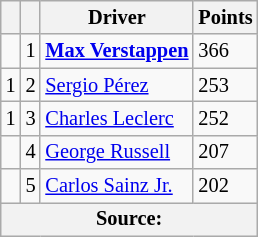<table class="wikitable" style="font-size: 85%;">
<tr>
<th scope="col"></th>
<th scope="col"></th>
<th scope="col">Driver</th>
<th scope="col">Points</th>
</tr>
<tr>
<td align="left"></td>
<td align="center">1</td>
<td> <strong><a href='#'>Max Verstappen</a></strong></td>
<td align="left">366</td>
</tr>
<tr>
<td align="left"> 1</td>
<td align="center">2</td>
<td> <a href='#'>Sergio Pérez</a></td>
<td align="left">253</td>
</tr>
<tr>
<td align="left"> 1</td>
<td align="center">3</td>
<td> <a href='#'>Charles Leclerc</a></td>
<td align="left">252</td>
</tr>
<tr>
<td align="left"></td>
<td align="center">4</td>
<td> <a href='#'>George Russell</a></td>
<td align="left">207</td>
</tr>
<tr>
<td align="left"></td>
<td align="center">5</td>
<td> <a href='#'>Carlos Sainz Jr.</a></td>
<td align="left">202</td>
</tr>
<tr>
<th colspan=4>Source:</th>
</tr>
</table>
